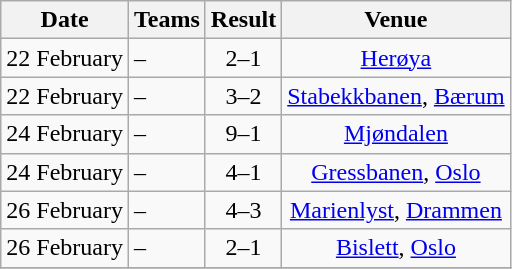<table class="wikitable" style="text-align:center;">
<tr>
<th>Date</th>
<th>Teams</th>
<th>Result</th>
<th>Venue</th>
</tr>
<tr>
<td>22 February</td>
<td align="left"> – </td>
<td>2–1</td>
<td><a href='#'>Herøya</a></td>
</tr>
<tr>
<td>22 February</td>
<td align="left"> – </td>
<td>3–2</td>
<td><a href='#'>Stabekkbanen</a>, <a href='#'>Bærum</a></td>
</tr>
<tr>
<td>24 February</td>
<td align="left"> – </td>
<td>9–1</td>
<td><a href='#'>Mjøndalen</a></td>
</tr>
<tr>
<td>24 February</td>
<td align="left"> – </td>
<td>4–1</td>
<td><a href='#'>Gressbanen</a>, <a href='#'>Oslo</a></td>
</tr>
<tr>
<td>26 February</td>
<td align="left"> – </td>
<td>4–3</td>
<td><a href='#'>Marienlyst</a>, <a href='#'>Drammen</a></td>
</tr>
<tr>
<td>26 February</td>
<td align="left"> – </td>
<td>2–1</td>
<td><a href='#'>Bislett</a>, <a href='#'>Oslo</a></td>
</tr>
<tr>
</tr>
</table>
